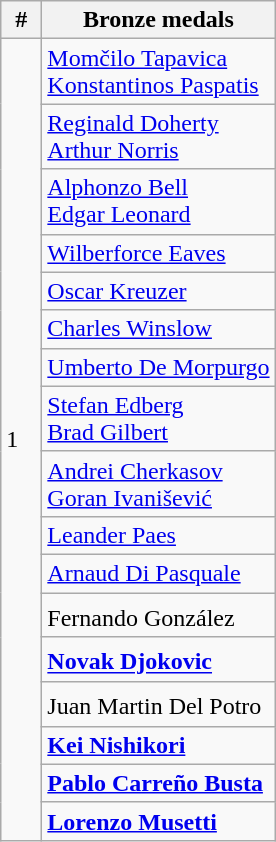<table class="wikitable" style=display:inline-table>
<tr>
<th width=20>#</th>
<th>Bronze medals</th>
</tr>
<tr>
<td rowspan="17">1</td>
<td> <a href='#'>Momčilo Tapavica</a><br> <a href='#'>Konstantinos Paspatis</a></td>
</tr>
<tr>
<td> <a href='#'>Reginald Doherty</a><br> <a href='#'>Arthur Norris</a></td>
</tr>
<tr>
<td> <a href='#'>Alphonzo Bell</a><br> <a href='#'>Edgar Leonard</a></td>
</tr>
<tr>
<td> <a href='#'>Wilberforce Eaves</a></td>
</tr>
<tr>
<td> <a href='#'>Oscar Kreuzer</a></td>
</tr>
<tr>
<td> <a href='#'>Charles Winslow</a></td>
</tr>
<tr>
<td> <a href='#'>Umberto De Morpurgo</a></td>
</tr>
<tr>
<td> <a href='#'>Stefan Edberg</a><br> <a href='#'>Brad Gilbert</a></td>
</tr>
<tr>
<td> <a href='#'>Andrei Cherkasov</a><br> <a href='#'>Goran Ivanišević</a></td>
</tr>
<tr>
<td> <a href='#'>Leander Paes</a></td>
</tr>
<tr>
<td> <a href='#'>Arnaud Di Pasquale</a></td>
</tr>
<tr>
<td> Fernando González<sup></sup></td>
</tr>
<tr>
<td><strong> <a href='#'>Novak Djokovic</a></strong><sup></sup></td>
</tr>
<tr>
<td> Juan Martin Del Potro<sup></sup></td>
</tr>
<tr>
<td><strong> <a href='#'>Kei Nishikori</a></strong></td>
</tr>
<tr>
<td><strong> <a href='#'>Pablo Carreño Busta</a></strong></td>
</tr>
<tr>
<td><strong> <a href='#'>Lorenzo Musetti</a></strong></td>
</tr>
</table>
